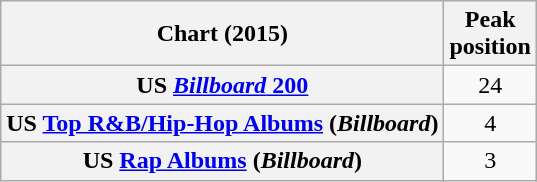<table class="wikitable sortable plainrowheaders" style="text-align:center">
<tr>
<th scope="col">Chart (2015)</th>
<th scope="col">Peak<br> position</th>
</tr>
<tr>
<th scope="row">US <a href='#'><em>Billboard</em> 200</a></th>
<td style="text-align:center;">24</td>
</tr>
<tr>
<th scope="row">US <a href='#'>Top R&B/Hip-Hop Albums</a> (<em>Billboard</em>)</th>
<td style="text-align:center;">4</td>
</tr>
<tr>
<th scope="row">US <a href='#'>Rap Albums</a> (<em>Billboard</em>)</th>
<td style="text-align:center;">3</td>
</tr>
</table>
